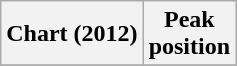<table class="wikitable sortable plainrowheaders" style="text-align:center">
<tr>
<th scope="col">Chart (2012)</th>
<th scope="col">Peak<br> position</th>
</tr>
<tr>
</tr>
</table>
